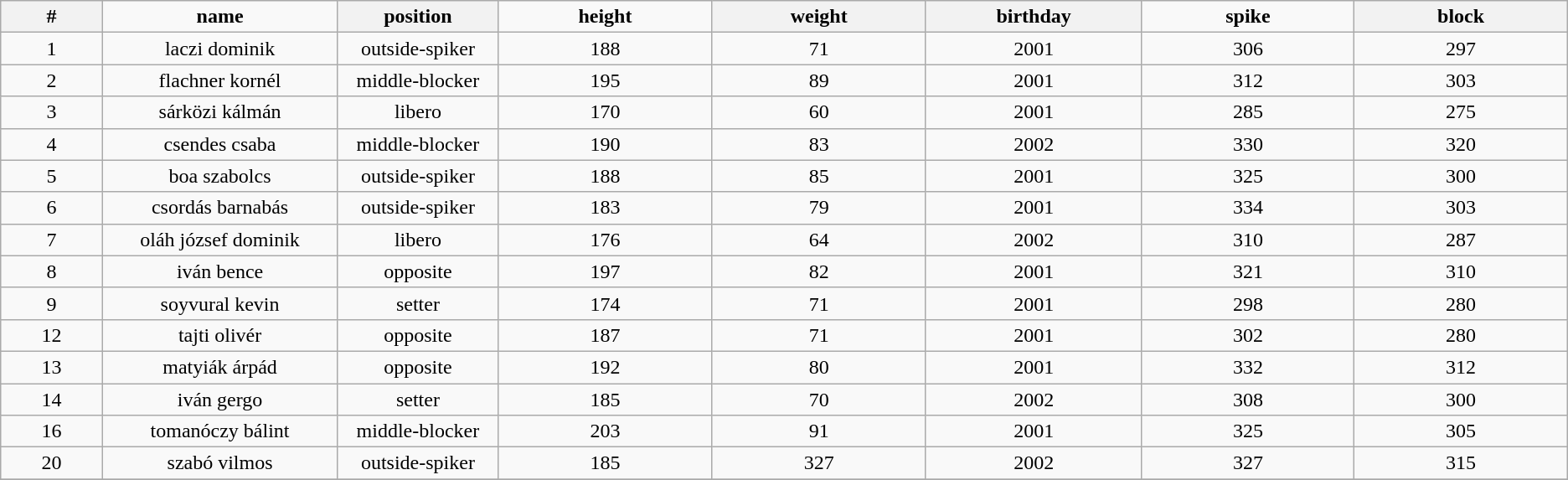<table Class="wikitable sortable" style="text-align:center;">
<tr>
<th Style="width:5em">#</th>
<td style="width:12em"><strong>name</strong></td>
<th Style="width:8em"><strong>position</strong></th>
<td style="width:11em"><strong>height</strong></td>
<th Style="width:11em"><strong>weight</strong></th>
<th Style="width:11em"><strong>birthday</strong></th>
<td style="width:11em"><strong>spike</strong></td>
<th Style="width:11em"><strong>block</strong></th>
</tr>
<tr>
<td>1</td>
<td>laczi dominik</td>
<td>outside-spiker</td>
<td>188</td>
<td>71</td>
<td>2001</td>
<td>306</td>
<td>297</td>
</tr>
<tr>
<td>2</td>
<td>flachner kornél</td>
<td>middle-blocker</td>
<td>195</td>
<td>89</td>
<td>2001</td>
<td>312</td>
<td>303</td>
</tr>
<tr>
<td>3</td>
<td>sárközi kálmán</td>
<td>libero</td>
<td>170</td>
<td>60</td>
<td>2001</td>
<td>285</td>
<td>275</td>
</tr>
<tr>
<td>4</td>
<td>csendes csaba</td>
<td>middle-blocker</td>
<td>190</td>
<td>83</td>
<td>2002</td>
<td>330</td>
<td>320</td>
</tr>
<tr>
<td>5</td>
<td>boa szabolcs</td>
<td>outside-spiker</td>
<td>188</td>
<td>85</td>
<td>2001</td>
<td>325</td>
<td>300</td>
</tr>
<tr>
<td>6</td>
<td>csordás barnabás</td>
<td>outside-spiker</td>
<td>183</td>
<td>79</td>
<td>2001</td>
<td>334</td>
<td>303</td>
</tr>
<tr>
<td>7</td>
<td>oláh józsef dominik</td>
<td>libero</td>
<td>176</td>
<td>64</td>
<td>2002</td>
<td>310</td>
<td>287</td>
</tr>
<tr>
<td>8</td>
<td>iván bence</td>
<td>opposite</td>
<td>197</td>
<td>82</td>
<td>2001</td>
<td>321</td>
<td>310</td>
</tr>
<tr>
<td>9</td>
<td>soyvural kevin</td>
<td>setter</td>
<td>174</td>
<td>71</td>
<td>2001</td>
<td>298</td>
<td>280</td>
</tr>
<tr>
<td>12</td>
<td>tajti olivér</td>
<td>opposite</td>
<td>187</td>
<td>71</td>
<td>2001</td>
<td>302</td>
<td>280</td>
</tr>
<tr>
<td>13</td>
<td>matyiák árpád</td>
<td>opposite</td>
<td>192</td>
<td>80</td>
<td>2001</td>
<td>332</td>
<td>312</td>
</tr>
<tr>
<td>14</td>
<td>iván gergo</td>
<td>setter</td>
<td>185</td>
<td>70</td>
<td>2002</td>
<td>308</td>
<td>300</td>
</tr>
<tr>
<td>16</td>
<td>tomanóczy bálint</td>
<td>middle-blocker</td>
<td>203</td>
<td>91</td>
<td>2001</td>
<td>325</td>
<td>305</td>
</tr>
<tr>
<td>20</td>
<td>szabó vilmos</td>
<td>outside-spiker</td>
<td>185</td>
<td>327</td>
<td>2002</td>
<td>327</td>
<td>315</td>
</tr>
<tr>
</tr>
</table>
